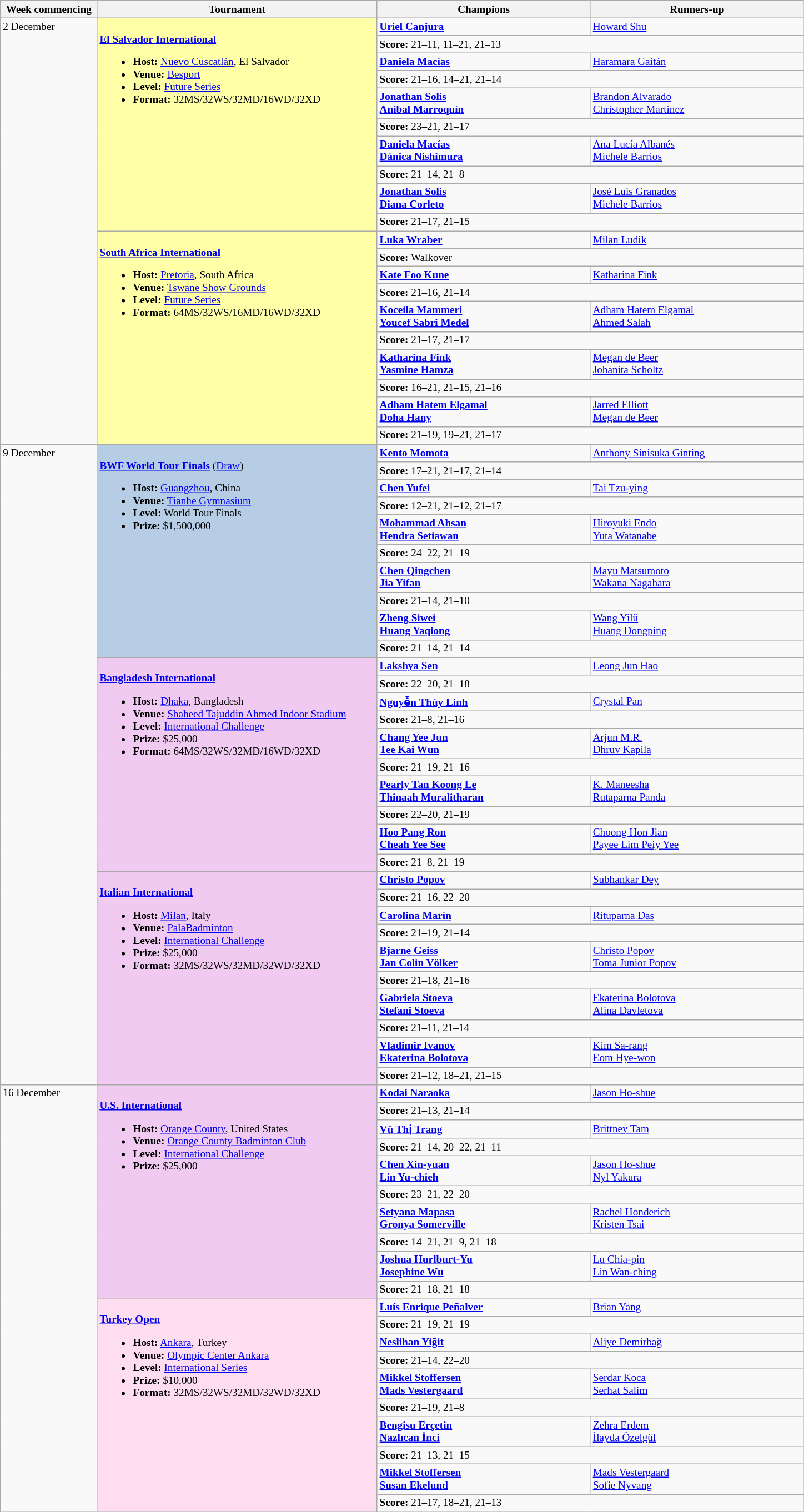<table class=wikitable style=font-size:80%>
<tr>
<th width=110>Week commencing</th>
<th width=330>Tournament</th>
<th width=250>Champions</th>
<th width=250>Runners-up</th>
</tr>
<tr valign=top>
<td rowspan=20>2 December</td>
<td style="background:#FFFFA8;" rowspan="10"><br><strong><a href='#'>El Salvador International</a></strong><ul><li><strong>Host:</strong> <a href='#'>Nuevo Cuscatlán</a>, El Salvador</li><li><strong>Venue:</strong> <a href='#'>Besport</a></li><li><strong>Level:</strong> <a href='#'>Future Series</a></li><li><strong>Format:</strong> 32MS/32WS/32MD/16WD/32XD</li></ul></td>
<td><strong> <a href='#'>Uriel Canjura</a></strong></td>
<td> <a href='#'>Howard Shu</a></td>
</tr>
<tr>
<td colspan=2><strong>Score:</strong> 21–11, 11–21, 21–13</td>
</tr>
<tr valign=top>
<td><strong> <a href='#'>Daniela Macías</a></strong></td>
<td> <a href='#'>Haramara Gaitán</a></td>
</tr>
<tr>
<td colspan=2><strong>Score:</strong> 21–16, 14–21, 21–14</td>
</tr>
<tr valign=top>
<td><strong> <a href='#'>Jonathan Solís</a><br> <a href='#'>Aníbal Marroquín</a></strong></td>
<td> <a href='#'>Brandon Alvarado</a><br> <a href='#'>Christopher Martínez</a></td>
</tr>
<tr>
<td colspan=2><strong>Score:</strong> 23–21, 21–17</td>
</tr>
<tr valign=top>
<td><strong> <a href='#'>Daniela Macías</a><br> <a href='#'>Dánica Nishimura</a></strong></td>
<td> <a href='#'>Ana Lucía Albanés</a><br> <a href='#'>Michele Barrios</a></td>
</tr>
<tr>
<td colspan=2><strong>Score:</strong> 21–14, 21–8</td>
</tr>
<tr valign=top>
<td><strong> <a href='#'>Jonathan Solís</a><br> <a href='#'>Diana Corleto</a></strong></td>
<td> <a href='#'>José Luis Granados</a><br> <a href='#'>Michele Barrios</a></td>
</tr>
<tr>
<td colspan=2><strong>Score:</strong> 21–17, 21–15</td>
</tr>
<tr valign=top>
<td style="background:#FFFFA8;" rowspan="10"><br><strong><a href='#'>South Africa International</a></strong><ul><li><strong>Host:</strong> <a href='#'>Pretoria</a>, South Africa</li><li><strong>Venue:</strong> <a href='#'>Tswane Show Grounds</a></li><li><strong>Level:</strong> <a href='#'>Future Series</a></li><li><strong>Format:</strong> 64MS/32WS/16MD/16WD/32XD</li></ul></td>
<td><strong> <a href='#'>Luka Wraber</a></strong></td>
<td> <a href='#'>Milan Ludik</a></td>
</tr>
<tr>
<td colspan=2><strong>Score:</strong> Walkover</td>
</tr>
<tr valign=top>
<td><strong> <a href='#'>Kate Foo Kune</a></strong></td>
<td> <a href='#'>Katharina Fink</a></td>
</tr>
<tr>
<td colspan=2><strong>Score:</strong> 21–16, 21–14</td>
</tr>
<tr valign=top>
<td><strong> <a href='#'>Koceila Mammeri</a><br> <a href='#'>Youcef Sabri Medel</a></strong></td>
<td> <a href='#'>Adham Hatem Elgamal</a><br> <a href='#'>Ahmed Salah</a></td>
</tr>
<tr>
<td colspan=2><strong>Score:</strong> 21–17, 21–17</td>
</tr>
<tr valign=top>
<td><strong> <a href='#'>Katharina Fink</a><br> <a href='#'>Yasmine Hamza</a></strong></td>
<td> <a href='#'>Megan de Beer</a><br> <a href='#'>Johanita Scholtz</a></td>
</tr>
<tr>
<td colspan=2><strong>Score:</strong> 16–21, 21–15, 21–16</td>
</tr>
<tr valign=top>
<td><strong> <a href='#'>Adham Hatem Elgamal</a><br> <a href='#'>Doha Hany</a></strong></td>
<td> <a href='#'>Jarred Elliott</a><br> <a href='#'>Megan de Beer</a></td>
</tr>
<tr>
<td colspan=2><strong>Score:</strong> 21–19, 19–21, 21–17</td>
</tr>
<tr valign=top>
<td rowspan=30>9 December</td>
<td style="background:#B6CDE5;" rowspan="10"><br><strong><a href='#'>BWF World Tour Finals</a></strong> (<a href='#'>Draw</a>)<ul><li><strong>Host:</strong> <a href='#'>Guangzhou</a>, China</li><li><strong>Venue:</strong> <a href='#'>Tianhe Gymnasium</a></li><li><strong>Level:</strong> World Tour Finals</li><li><strong>Prize:</strong> $1,500,000</li></ul></td>
<td><strong> <a href='#'>Kento Momota</a></strong></td>
<td> <a href='#'>Anthony Sinisuka Ginting</a></td>
</tr>
<tr>
<td colspan=2><strong>Score:</strong> 17–21, 21–17, 21–14</td>
</tr>
<tr valign=top>
<td><strong> <a href='#'>Chen Yufei</a></strong></td>
<td> <a href='#'>Tai Tzu-ying</a></td>
</tr>
<tr>
<td colspan=2><strong>Score:</strong> 12–21, 21–12, 21–17</td>
</tr>
<tr valign=top>
<td><strong> <a href='#'>Mohammad Ahsan</a><br> <a href='#'>Hendra Setiawan</a></strong></td>
<td> <a href='#'>Hiroyuki Endo</a><br> <a href='#'>Yuta Watanabe</a></td>
</tr>
<tr>
<td colspan=2><strong>Score:</strong> 24–22, 21–19</td>
</tr>
<tr valign=top>
<td><strong> <a href='#'>Chen Qingchen</a><br> <a href='#'>Jia Yifan</a></strong></td>
<td> <a href='#'>Mayu Matsumoto</a><br> <a href='#'>Wakana Nagahara</a></td>
</tr>
<tr>
<td colspan=2><strong>Score:</strong> 21–14, 21–10</td>
</tr>
<tr valign=top>
<td><strong> <a href='#'>Zheng Siwei</a><br> <a href='#'>Huang Yaqiong</a></strong></td>
<td> <a href='#'>Wang Yilü</a><br> <a href='#'>Huang Dongping</a></td>
</tr>
<tr>
<td colspan=2><strong>Score:</strong> 21–14, 21–14</td>
</tr>
<tr valign=top>
<td style="background:#F0CAF0;" rowspan="10"><br><strong><a href='#'>Bangladesh International</a></strong><ul><li><strong>Host:</strong> <a href='#'>Dhaka</a>, Bangladesh</li><li><strong>Venue:</strong> <a href='#'>Shaheed Tajuddin Ahmed Indoor Stadium</a></li><li><strong>Level:</strong> <a href='#'>International Challenge</a></li><li><strong>Prize:</strong> $25,000</li><li><strong>Format:</strong> 64MS/32WS/32MD/16WD/32XD</li></ul></td>
<td><strong> <a href='#'>Lakshya Sen</a></strong></td>
<td> <a href='#'>Leong Jun Hao</a></td>
</tr>
<tr>
<td colspan=2><strong>Score:</strong> 22–20, 21–18</td>
</tr>
<tr valign=top>
<td><strong> <a href='#'>Nguyễn Thùy Linh</a></strong></td>
<td> <a href='#'>Crystal Pan</a></td>
</tr>
<tr>
<td colspan=2><strong>Score:</strong> 21–8, 21–16</td>
</tr>
<tr valign=top>
<td><strong> <a href='#'>Chang Yee Jun</a><br> <a href='#'>Tee Kai Wun</a></strong></td>
<td> <a href='#'>Arjun M.R.</a><br> <a href='#'>Dhruv Kapila</a></td>
</tr>
<tr>
<td colspan=2><strong>Score:</strong> 21–19, 21–16</td>
</tr>
<tr valign=top>
<td><strong> <a href='#'>Pearly Tan Koong Le</a><br> <a href='#'>Thinaah Muralitharan</a></strong></td>
<td> <a href='#'>K. Maneesha</a><br> <a href='#'>Rutaparna Panda</a></td>
</tr>
<tr>
<td colspan=2><strong>Score:</strong> 22–20, 21–19</td>
</tr>
<tr valign=top>
<td><strong> <a href='#'>Hoo Pang Ron</a><br> <a href='#'>Cheah Yee See</a></strong></td>
<td> <a href='#'>Choong Hon Jian</a><br> <a href='#'>Payee Lim Peiy Yee</a></td>
</tr>
<tr>
<td colspan=2><strong>Score:</strong> 21–8, 21–19</td>
</tr>
<tr valign=top>
<td style="background:#F0CAF0;" rowspan="10"><br><strong><a href='#'>Italian International</a></strong><ul><li><strong>Host:</strong> <a href='#'>Milan</a>, Italy</li><li><strong>Venue:</strong> <a href='#'>PalaBadminton</a></li><li><strong>Level:</strong> <a href='#'>International Challenge</a></li><li><strong>Prize:</strong> $25,000</li><li><strong>Format:</strong> 32MS/32WS/32MD/32WD/32XD</li></ul></td>
<td><strong> <a href='#'>Christo Popov</a></strong></td>
<td> <a href='#'>Subhankar Dey</a></td>
</tr>
<tr>
<td colspan=2><strong>Score:</strong> 21–16, 22–20</td>
</tr>
<tr valign=top>
<td><strong> <a href='#'>Carolina Marín</a></strong></td>
<td> <a href='#'>Rituparna Das</a></td>
</tr>
<tr>
<td colspan=2><strong>Score:</strong> 21–19, 21–14</td>
</tr>
<tr valign=top>
<td><strong> <a href='#'>Bjarne Geiss</a><br> <a href='#'>Jan Colin Völker</a></strong></td>
<td> <a href='#'>Christo Popov</a><br> <a href='#'>Toma Junior Popov</a></td>
</tr>
<tr>
<td colspan=2><strong>Score:</strong> 21–18, 21–16</td>
</tr>
<tr valign=top>
<td><strong> <a href='#'>Gabriela Stoeva</a><br> <a href='#'>Stefani Stoeva</a></strong></td>
<td> <a href='#'>Ekaterina Bolotova</a><br> <a href='#'>Alina Davletova</a></td>
</tr>
<tr>
<td colspan=2><strong>Score:</strong> 21–11, 21–14</td>
</tr>
<tr valign=top>
<td><strong> <a href='#'>Vladimir Ivanov</a><br> <a href='#'>Ekaterina Bolotova</a></strong></td>
<td> <a href='#'>Kim Sa-rang</a><br> <a href='#'>Eom Hye-won</a></td>
</tr>
<tr>
<td colspan=2><strong>Score:</strong> 21–12, 18–21, 21–15</td>
</tr>
<tr valign=top>
<td rowspan=20>16 December</td>
<td style="background:#F0CAF0;" rowspan="10"><br><strong><a href='#'>U.S. International</a></strong><ul><li><strong>Host:</strong> <a href='#'>Orange County</a>, United States</li><li><strong>Venue:</strong> <a href='#'>Orange County Badminton Club</a></li><li><strong>Level:</strong> <a href='#'>International Challenge</a></li><li><strong>Prize:</strong> $25,000</li></ul></td>
<td><strong> <a href='#'>Kodai Naraoka</a></strong></td>
<td> <a href='#'>Jason Ho-shue</a></td>
</tr>
<tr>
<td colspan=2><strong>Score:</strong> 21–13, 21–14</td>
</tr>
<tr valign=top>
<td><strong> <a href='#'>Vũ Thị Trang</a></strong></td>
<td> <a href='#'>Brittney Tam</a></td>
</tr>
<tr>
<td colspan=2><strong>Score:</strong> 21–14, 20–22, 21–11</td>
</tr>
<tr valign=top>
<td><strong> <a href='#'>Chen Xin-yuan</a><br> <a href='#'>Lin Yu-chieh</a></strong></td>
<td> <a href='#'>Jason Ho-shue</a><br> <a href='#'>Nyl Yakura</a></td>
</tr>
<tr>
<td colspan=2><strong>Score:</strong> 23–21, 22–20</td>
</tr>
<tr valign=top>
<td><strong> <a href='#'>Setyana Mapasa</a><br> <a href='#'>Gronya Somerville</a></strong></td>
<td> <a href='#'>Rachel Honderich</a><br> <a href='#'>Kristen Tsai</a></td>
</tr>
<tr>
<td colspan=2><strong>Score:</strong> 14–21, 21–9, 21–18</td>
</tr>
<tr valign=top>
<td><strong> <a href='#'>Joshua Hurlburt-Yu</a><br> <a href='#'>Josephine Wu</a></strong></td>
<td> <a href='#'>Lu Chia-pin</a><br> <a href='#'>Lin Wan-ching</a></td>
</tr>
<tr>
<td colspan=2><strong>Score:</strong> 21–18, 21–18</td>
</tr>
<tr valign=top>
<td style="background:#FFDDF1;" rowspan="10"><br><strong><a href='#'>Turkey Open</a></strong><ul><li><strong>Host:</strong> <a href='#'>Ankara</a>, Turkey</li><li><strong>Venue:</strong> <a href='#'>Olympic Center Ankara</a></li><li><strong>Level:</strong> <a href='#'>International Series</a></li><li><strong>Prize:</strong> $10,000</li><li><strong>Format:</strong> 32MS/32WS/32MD/32WD/32XD</li></ul></td>
<td><strong> <a href='#'>Luís Enrique Peñalver</a></strong></td>
<td> <a href='#'>Brian Yang</a></td>
</tr>
<tr>
<td colspan=2><strong>Score:</strong> 21–19, 21–19</td>
</tr>
<tr valign=top>
<td><strong> <a href='#'>Neslihan Yiğit</a></strong></td>
<td> <a href='#'>Aliye Demirbağ</a></td>
</tr>
<tr>
<td colspan=2><strong>Score:</strong> 21–14, 22–20</td>
</tr>
<tr valign=top>
<td><strong> <a href='#'>Mikkel Stoffersen</a><br> <a href='#'>Mads Vestergaard</a></strong></td>
<td> <a href='#'>Serdar Koca</a><br> <a href='#'>Serhat Salim</a></td>
</tr>
<tr>
<td colspan=2><strong>Score:</strong> 21–19, 21–8</td>
</tr>
<tr valign=top>
<td><strong> <a href='#'>Bengisu Erçetin</a><br> <a href='#'>Nazlıcan İnci</a></strong></td>
<td> <a href='#'>Zehra Erdem</a><br> <a href='#'>İlayda Özelgül</a></td>
</tr>
<tr>
<td colspan=2><strong>Score:</strong> 21–13, 21–15</td>
</tr>
<tr valign=top>
<td><strong> <a href='#'>Mikkel Stoffersen</a><br> <a href='#'>Susan Ekelund</a></strong></td>
<td> <a href='#'>Mads Vestergaard</a><br> <a href='#'>Sofie Nyvang</a></td>
</tr>
<tr>
<td colspan=2><strong>Score:</strong> 21–17, 18–21, 21–13</td>
</tr>
</table>
